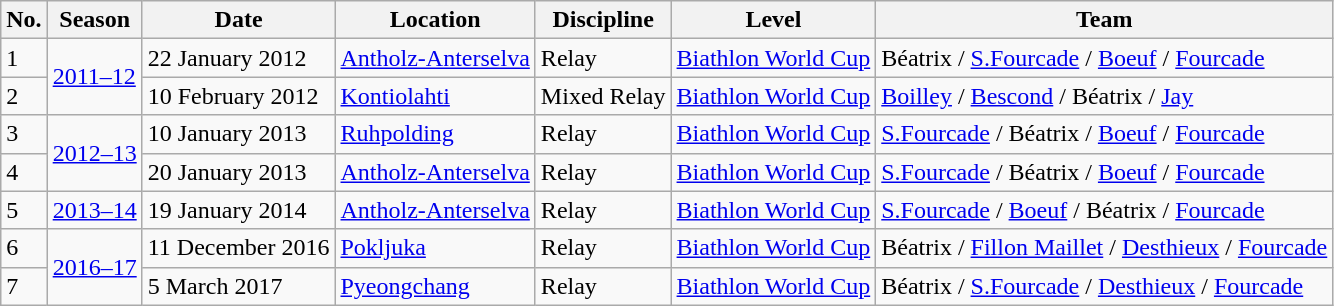<table class="wikitable sortable" style="text-align:left">
<tr>
<th>No.</th>
<th>Season</th>
<th>Date</th>
<th>Location</th>
<th>Discipline</th>
<th>Level</th>
<th>Team</th>
</tr>
<tr>
<td>1</td>
<td rowspan="2"><a href='#'>2011–12</a></td>
<td>22 January 2012</td>
<td> <a href='#'>Antholz-Anterselva</a></td>
<td>Relay</td>
<td><a href='#'>Biathlon World Cup</a></td>
<td>Béatrix / <a href='#'>S.Fourcade</a> / <a href='#'>Boeuf</a> / <a href='#'>Fourcade</a></td>
</tr>
<tr>
<td>2</td>
<td>10 February 2012</td>
<td> <a href='#'>Kontiolahti</a></td>
<td>Mixed Relay</td>
<td><a href='#'>Biathlon World Cup</a></td>
<td><a href='#'>Boilley</a> / <a href='#'>Bescond</a> / Béatrix / <a href='#'>Jay</a></td>
</tr>
<tr>
<td>3</td>
<td rowspan="2"><a href='#'>2012–13</a></td>
<td>10 January 2013</td>
<td> <a href='#'>Ruhpolding</a></td>
<td>Relay</td>
<td><a href='#'>Biathlon World Cup</a></td>
<td><a href='#'>S.Fourcade</a> / Béatrix / <a href='#'>Boeuf</a> / <a href='#'>Fourcade</a></td>
</tr>
<tr>
<td>4</td>
<td>20 January 2013</td>
<td> <a href='#'>Antholz-Anterselva</a></td>
<td>Relay</td>
<td><a href='#'>Biathlon World Cup</a></td>
<td><a href='#'>S.Fourcade</a> / Béatrix / <a href='#'>Boeuf</a> / <a href='#'>Fourcade</a></td>
</tr>
<tr>
<td>5</td>
<td><a href='#'>2013–14</a></td>
<td>19 January 2014</td>
<td> <a href='#'>Antholz-Anterselva</a></td>
<td>Relay</td>
<td><a href='#'>Biathlon World Cup</a></td>
<td><a href='#'>S.Fourcade</a> / <a href='#'>Boeuf</a> / Béatrix / <a href='#'>Fourcade</a></td>
</tr>
<tr>
<td>6</td>
<td rowspan="2"><a href='#'>2016–17</a></td>
<td>11 December 2016</td>
<td> <a href='#'>Pokljuka</a></td>
<td>Relay</td>
<td><a href='#'>Biathlon World Cup</a></td>
<td>Béatrix / <a href='#'>Fillon Maillet</a> / <a href='#'>Desthieux</a> / <a href='#'>Fourcade</a></td>
</tr>
<tr>
<td>7</td>
<td>5 March 2017</td>
<td> <a href='#'>Pyeongchang</a></td>
<td>Relay</td>
<td><a href='#'>Biathlon World Cup</a></td>
<td>Béatrix / <a href='#'>S.Fourcade</a> / <a href='#'>Desthieux</a> / <a href='#'>Fourcade</a></td>
</tr>
</table>
